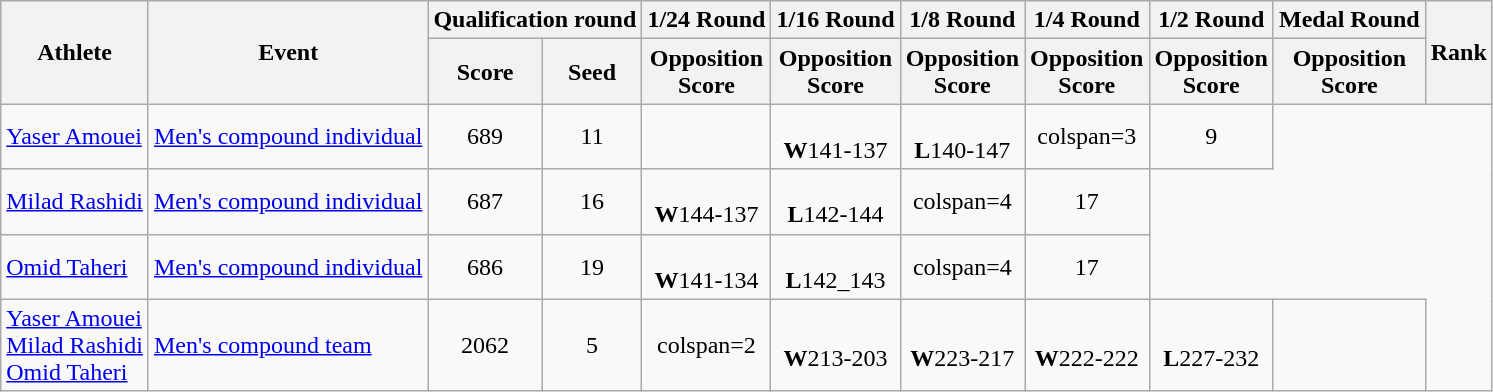<table class="wikitable">
<tr>
<th rowspan="2">Athlete</th>
<th rowspan="2">Event</th>
<th colspan="2">Qualification round</th>
<th>1/24 Round</th>
<th>1/16 Round</th>
<th>1/8 Round</th>
<th>1/4 Round</th>
<th>1/2 Round</th>
<th>Medal Round</th>
<th rowspan=2>Rank</th>
</tr>
<tr>
<th>Score</th>
<th>Seed</th>
<th>Opposition<br>Score</th>
<th>Opposition<br>Score</th>
<th>Opposition<br>Score</th>
<th>Opposition<br>Score</th>
<th>Opposition<br>Score</th>
<th>Opposition<br>Score</th>
</tr>
<tr align=center>
<td align=left><a href='#'>Yaser Amouei</a></td>
<td align=left><a href='#'>Men's compound individual</a></td>
<td>689</td>
<td>11</td>
<td></td>
<td><br><strong>W</strong>141-137</td>
<td><br><strong>L</strong>140-147</td>
<td>colspan=3 </td>
<td>9</td>
</tr>
<tr align=center>
<td align=left><a href='#'>Milad Rashidi</a></td>
<td align=left><a href='#'>Men's compound individual</a></td>
<td>687</td>
<td>16</td>
<td><br><strong>W</strong>144-137</td>
<td><br><strong>L</strong>142-144</td>
<td>colspan=4 </td>
<td>17</td>
</tr>
<tr align=center>
<td align=left><a href='#'>Omid Taheri</a></td>
<td align=left><a href='#'>Men's compound individual</a></td>
<td>686</td>
<td>19</td>
<td><br><strong>W</strong>141-134</td>
<td><br><strong>L</strong>142_143</td>
<td>colspan=4 </td>
<td>17</td>
</tr>
<tr align=center>
<td align=left><a href='#'>Yaser Amouei</a><br><a href='#'>Milad Rashidi</a><br><a href='#'>Omid Taheri</a></td>
<td align=left><a href='#'>Men's compound team</a></td>
<td>2062</td>
<td>5</td>
<td>colspan=2 </td>
<td><br><strong>W</strong>213-203</td>
<td><br><strong>W</strong>223-217</td>
<td><br><strong>W</strong>222-222</td>
<td><br><strong>L</strong>227-232</td>
<td></td>
</tr>
</table>
